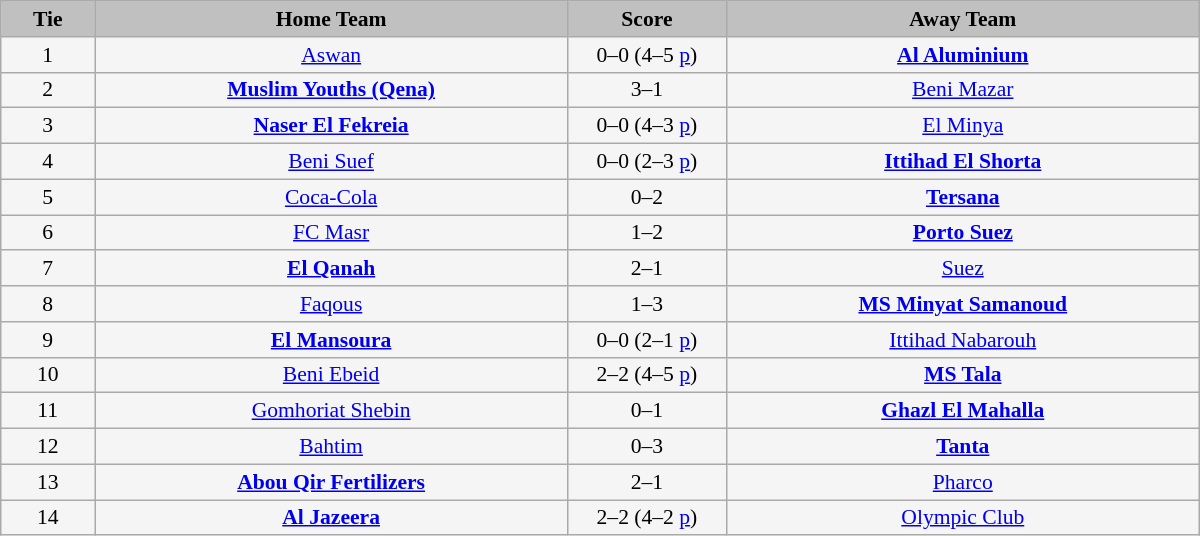<table class="wikitable" style="width: 800px; height:50px; background:WhiteSmoke; text-align:center; font-size:90%">
<tr>
<td scope="col" style="width:  7.25%; background:silver;"><strong>Tie</strong></td>
<td scope="col" style="width: 36.50%; background:silver;"><strong>Home Team</strong></td>
<td scope="col" style="width: 12.25%; background:silver;"><strong>Score</strong></td>
<td scope="col" style="width: 36.50%; background:silver;"><strong>Away Team</strong></td>
</tr>
<tr>
<td>1</td>
<td><a href='#'>Aswan</a></td>
<td>0–0 (4–5 <a href='#'>p</a>)</td>
<td><strong><a href='#'>Al Aluminium</a></strong></td>
</tr>
<tr>
<td>2</td>
<td><strong><a href='#'>Muslim Youths (Qena)</a></strong></td>
<td>3–1</td>
<td><a href='#'>Beni Mazar</a></td>
</tr>
<tr>
<td>3</td>
<td><strong><a href='#'>Naser El Fekreia</a></strong></td>
<td>0–0 (4–3 <a href='#'>p</a>)</td>
<td><a href='#'>El Minya</a></td>
</tr>
<tr>
<td>4</td>
<td><a href='#'>Beni Suef</a></td>
<td>0–0 (2–3 <a href='#'>p</a>)</td>
<td><strong><a href='#'>Ittihad El Shorta</a></strong></td>
</tr>
<tr>
<td>5</td>
<td><a href='#'>Coca-Cola</a></td>
<td>0–2</td>
<td><strong><a href='#'>Tersana</a></strong></td>
</tr>
<tr>
<td>6</td>
<td><a href='#'>FC Masr</a></td>
<td>1–2</td>
<td><strong><a href='#'>Porto Suez</a></strong></td>
</tr>
<tr>
<td>7</td>
<td><strong><a href='#'>El Qanah</a></strong></td>
<td>2–1</td>
<td><a href='#'>Suez</a></td>
</tr>
<tr>
<td>8</td>
<td><a href='#'>Faqous</a></td>
<td>1–3</td>
<td><strong><a href='#'>MS Minyat Samanoud</a></strong></td>
</tr>
<tr>
<td>9</td>
<td><strong><a href='#'>El Mansoura</a></strong></td>
<td>0–0 (2–1 <a href='#'>p</a>)</td>
<td><a href='#'>Ittihad Nabarouh</a></td>
</tr>
<tr>
<td>10</td>
<td><a href='#'>Beni Ebeid</a></td>
<td>2–2 (4–5 <a href='#'>p</a>)</td>
<td><strong><a href='#'>MS Tala</a></strong></td>
</tr>
<tr>
<td>11</td>
<td><a href='#'>Gomhoriat Shebin</a></td>
<td>0–1</td>
<td><strong><a href='#'>Ghazl El Mahalla</a></strong></td>
</tr>
<tr>
<td>12</td>
<td><a href='#'>Bahtim</a></td>
<td>0–3</td>
<td><strong><a href='#'>Tanta</a></strong></td>
</tr>
<tr>
<td>13</td>
<td><strong><a href='#'>Abou Qir Fertilizers</a></strong></td>
<td>2–1</td>
<td><a href='#'>Pharco</a></td>
</tr>
<tr>
<td>14</td>
<td><strong><a href='#'>Al Jazeera</a></strong></td>
<td>2–2 (4–2 <a href='#'>p</a>)</td>
<td><a href='#'>Olympic Club</a></td>
</tr>
</table>
